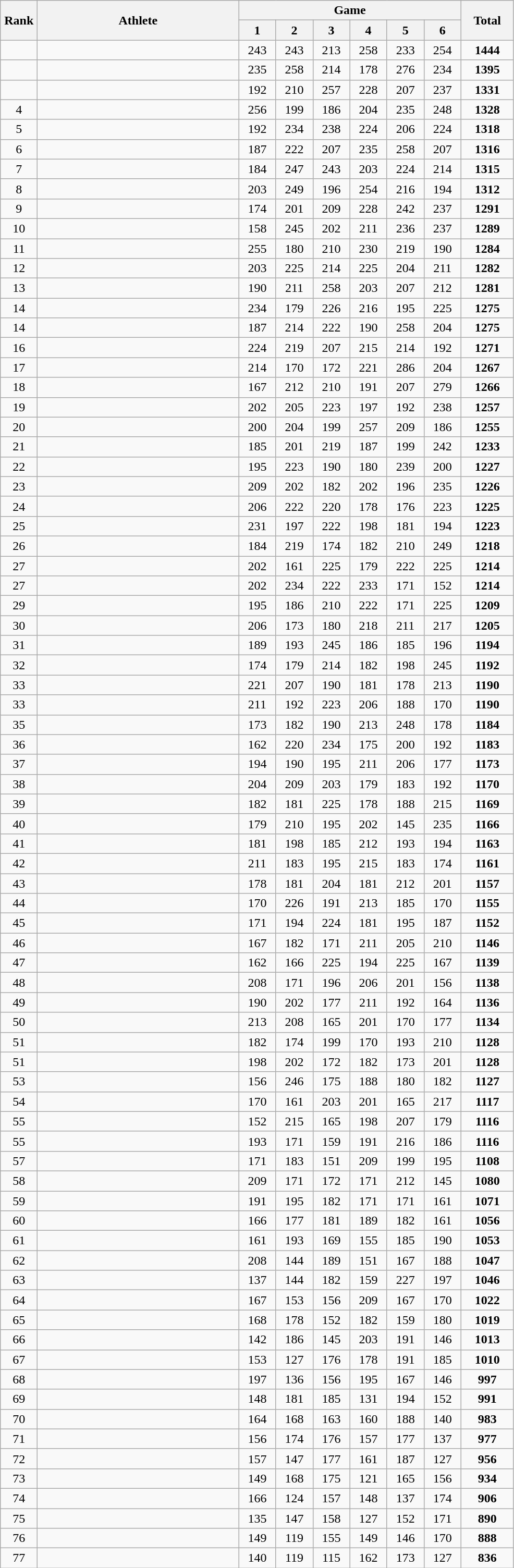<table class=wikitable style="text-align:center">
<tr>
<th rowspan="2" width=40>Rank</th>
<th rowspan="2" width=250>Athlete</th>
<th colspan="6">Game</th>
<th rowspan="2" width=60>Total</th>
</tr>
<tr>
<th width=40>1</th>
<th width=40>2</th>
<th width=40>3</th>
<th width=40>4</th>
<th width=40>5</th>
<th width=40>6</th>
</tr>
<tr>
<td></td>
<td align=left></td>
<td>243</td>
<td>243</td>
<td>213</td>
<td>258</td>
<td>233</td>
<td>254</td>
<td><strong>1444</strong></td>
</tr>
<tr>
<td></td>
<td align=left></td>
<td>235</td>
<td>258</td>
<td>214</td>
<td>178</td>
<td>276</td>
<td>234</td>
<td><strong>1395</strong></td>
</tr>
<tr>
<td></td>
<td align=left></td>
<td>192</td>
<td>210</td>
<td>257</td>
<td>228</td>
<td>207</td>
<td>237</td>
<td><strong>1331</strong></td>
</tr>
<tr>
<td>4</td>
<td align=left></td>
<td>256</td>
<td>199</td>
<td>186</td>
<td>204</td>
<td>235</td>
<td>248</td>
<td><strong>1328</strong></td>
</tr>
<tr>
<td>5</td>
<td align=left></td>
<td>192</td>
<td>234</td>
<td>238</td>
<td>224</td>
<td>206</td>
<td>224</td>
<td><strong>1318</strong></td>
</tr>
<tr>
<td>6</td>
<td align=left></td>
<td>187</td>
<td>222</td>
<td>207</td>
<td>235</td>
<td>258</td>
<td>207</td>
<td><strong>1316</strong></td>
</tr>
<tr>
<td>7</td>
<td align=left></td>
<td>184</td>
<td>247</td>
<td>243</td>
<td>203</td>
<td>224</td>
<td>214</td>
<td><strong>1315</strong></td>
</tr>
<tr>
<td>8</td>
<td align=left></td>
<td>203</td>
<td>249</td>
<td>196</td>
<td>254</td>
<td>216</td>
<td>194</td>
<td><strong>1312</strong></td>
</tr>
<tr>
<td>9</td>
<td align=left></td>
<td>174</td>
<td>201</td>
<td>209</td>
<td>228</td>
<td>242</td>
<td>237</td>
<td><strong>1291</strong></td>
</tr>
<tr>
<td>10</td>
<td align=left></td>
<td>158</td>
<td>245</td>
<td>202</td>
<td>211</td>
<td>236</td>
<td>237</td>
<td><strong>1289</strong></td>
</tr>
<tr>
<td>11</td>
<td align=left></td>
<td>255</td>
<td>180</td>
<td>210</td>
<td>230</td>
<td>219</td>
<td>190</td>
<td><strong>1284</strong></td>
</tr>
<tr>
<td>12</td>
<td align=left></td>
<td>203</td>
<td>225</td>
<td>214</td>
<td>225</td>
<td>204</td>
<td>211</td>
<td><strong>1282</strong></td>
</tr>
<tr>
<td>13</td>
<td align=left></td>
<td>190</td>
<td>211</td>
<td>258</td>
<td>203</td>
<td>207</td>
<td>212</td>
<td><strong>1281</strong></td>
</tr>
<tr>
<td>14</td>
<td align=left></td>
<td>234</td>
<td>179</td>
<td>226</td>
<td>216</td>
<td>195</td>
<td>225</td>
<td><strong>1275</strong></td>
</tr>
<tr>
<td>14</td>
<td align=left></td>
<td>187</td>
<td>214</td>
<td>222</td>
<td>190</td>
<td>258</td>
<td>204</td>
<td><strong>1275</strong></td>
</tr>
<tr>
<td>16</td>
<td align=left></td>
<td>224</td>
<td>219</td>
<td>207</td>
<td>215</td>
<td>214</td>
<td>192</td>
<td><strong>1271</strong></td>
</tr>
<tr>
<td>17</td>
<td align=left></td>
<td>214</td>
<td>170</td>
<td>172</td>
<td>221</td>
<td>286</td>
<td>204</td>
<td><strong>1267</strong></td>
</tr>
<tr>
<td>18</td>
<td align=left></td>
<td>167</td>
<td>212</td>
<td>210</td>
<td>191</td>
<td>207</td>
<td>279</td>
<td><strong>1266</strong></td>
</tr>
<tr>
<td>19</td>
<td align=left></td>
<td>202</td>
<td>205</td>
<td>223</td>
<td>197</td>
<td>192</td>
<td>238</td>
<td><strong>1257</strong></td>
</tr>
<tr>
<td>20</td>
<td align=left></td>
<td>200</td>
<td>204</td>
<td>199</td>
<td>257</td>
<td>209</td>
<td>186</td>
<td><strong>1255</strong></td>
</tr>
<tr>
<td>21</td>
<td align=left></td>
<td>185</td>
<td>201</td>
<td>219</td>
<td>187</td>
<td>199</td>
<td>242</td>
<td><strong>1233</strong></td>
</tr>
<tr>
<td>22</td>
<td align=left></td>
<td>195</td>
<td>223</td>
<td>190</td>
<td>180</td>
<td>239</td>
<td>200</td>
<td><strong>1227</strong></td>
</tr>
<tr>
<td>23</td>
<td align=left></td>
<td>209</td>
<td>202</td>
<td>182</td>
<td>202</td>
<td>196</td>
<td>235</td>
<td><strong>1226</strong></td>
</tr>
<tr>
<td>24</td>
<td align=left></td>
<td>206</td>
<td>222</td>
<td>220</td>
<td>178</td>
<td>176</td>
<td>223</td>
<td><strong>1225</strong></td>
</tr>
<tr>
<td>25</td>
<td align=left></td>
<td>231</td>
<td>197</td>
<td>222</td>
<td>198</td>
<td>181</td>
<td>194</td>
<td><strong>1223</strong></td>
</tr>
<tr>
<td>26</td>
<td align=left></td>
<td>184</td>
<td>219</td>
<td>174</td>
<td>182</td>
<td>210</td>
<td>249</td>
<td><strong>1218</strong></td>
</tr>
<tr>
<td>27</td>
<td align=left></td>
<td>202</td>
<td>161</td>
<td>225</td>
<td>179</td>
<td>222</td>
<td>225</td>
<td><strong>1214</strong></td>
</tr>
<tr>
<td>27</td>
<td align=left></td>
<td>202</td>
<td>234</td>
<td>222</td>
<td>233</td>
<td>171</td>
<td>152</td>
<td><strong>1214</strong></td>
</tr>
<tr>
<td>29</td>
<td align=left></td>
<td>195</td>
<td>186</td>
<td>210</td>
<td>222</td>
<td>171</td>
<td>225</td>
<td><strong>1209</strong></td>
</tr>
<tr>
<td>30</td>
<td align=left></td>
<td>206</td>
<td>173</td>
<td>180</td>
<td>218</td>
<td>211</td>
<td>217</td>
<td><strong>1205</strong></td>
</tr>
<tr>
<td>31</td>
<td align=left></td>
<td>189</td>
<td>193</td>
<td>245</td>
<td>186</td>
<td>185</td>
<td>196</td>
<td><strong>1194</strong></td>
</tr>
<tr>
<td>32</td>
<td align=left></td>
<td>174</td>
<td>179</td>
<td>214</td>
<td>182</td>
<td>198</td>
<td>245</td>
<td><strong>1192</strong></td>
</tr>
<tr>
<td>33</td>
<td align=left></td>
<td>221</td>
<td>207</td>
<td>190</td>
<td>181</td>
<td>178</td>
<td>213</td>
<td><strong>1190</strong></td>
</tr>
<tr>
<td>33</td>
<td align=left></td>
<td>211</td>
<td>192</td>
<td>223</td>
<td>206</td>
<td>188</td>
<td>170</td>
<td><strong>1190</strong></td>
</tr>
<tr>
<td>35</td>
<td align=left></td>
<td>173</td>
<td>182</td>
<td>190</td>
<td>213</td>
<td>248</td>
<td>178</td>
<td><strong>1184</strong></td>
</tr>
<tr>
<td>36</td>
<td align=left></td>
<td>162</td>
<td>220</td>
<td>234</td>
<td>175</td>
<td>200</td>
<td>192</td>
<td><strong>1183</strong></td>
</tr>
<tr>
<td>37</td>
<td align=left></td>
<td>194</td>
<td>190</td>
<td>195</td>
<td>211</td>
<td>206</td>
<td>177</td>
<td><strong>1173</strong></td>
</tr>
<tr>
<td>38</td>
<td align=left></td>
<td>204</td>
<td>209</td>
<td>203</td>
<td>179</td>
<td>183</td>
<td>192</td>
<td><strong>1170</strong></td>
</tr>
<tr>
<td>39</td>
<td align=left></td>
<td>182</td>
<td>181</td>
<td>225</td>
<td>178</td>
<td>188</td>
<td>215</td>
<td><strong>1169</strong></td>
</tr>
<tr>
<td>40</td>
<td align=left></td>
<td>179</td>
<td>210</td>
<td>195</td>
<td>202</td>
<td>145</td>
<td>235</td>
<td><strong>1166</strong></td>
</tr>
<tr>
<td>41</td>
<td align=left></td>
<td>181</td>
<td>198</td>
<td>185</td>
<td>212</td>
<td>193</td>
<td>194</td>
<td><strong>1163</strong></td>
</tr>
<tr>
<td>42</td>
<td align=left></td>
<td>211</td>
<td>183</td>
<td>195</td>
<td>215</td>
<td>183</td>
<td>174</td>
<td><strong>1161</strong></td>
</tr>
<tr>
<td>43</td>
<td align=left></td>
<td>178</td>
<td>181</td>
<td>204</td>
<td>181</td>
<td>212</td>
<td>201</td>
<td><strong>1157</strong></td>
</tr>
<tr>
<td>44</td>
<td align=left></td>
<td>170</td>
<td>226</td>
<td>191</td>
<td>213</td>
<td>185</td>
<td>170</td>
<td><strong>1155</strong></td>
</tr>
<tr>
<td>45</td>
<td align=left></td>
<td>171</td>
<td>194</td>
<td>224</td>
<td>181</td>
<td>195</td>
<td>187</td>
<td><strong>1152</strong></td>
</tr>
<tr>
<td>46</td>
<td align=left></td>
<td>167</td>
<td>182</td>
<td>171</td>
<td>211</td>
<td>205</td>
<td>210</td>
<td><strong>1146</strong></td>
</tr>
<tr>
<td>47</td>
<td align=left></td>
<td>162</td>
<td>166</td>
<td>225</td>
<td>194</td>
<td>225</td>
<td>167</td>
<td><strong>1139</strong></td>
</tr>
<tr>
<td>48</td>
<td align=left></td>
<td>208</td>
<td>171</td>
<td>196</td>
<td>206</td>
<td>201</td>
<td>156</td>
<td><strong>1138</strong></td>
</tr>
<tr>
<td>49</td>
<td align=left></td>
<td>190</td>
<td>202</td>
<td>177</td>
<td>211</td>
<td>192</td>
<td>164</td>
<td><strong>1136</strong></td>
</tr>
<tr>
<td>50</td>
<td align=left></td>
<td>213</td>
<td>208</td>
<td>165</td>
<td>201</td>
<td>170</td>
<td>177</td>
<td><strong>1134</strong></td>
</tr>
<tr>
<td>51</td>
<td align=left></td>
<td>182</td>
<td>174</td>
<td>199</td>
<td>170</td>
<td>193</td>
<td>210</td>
<td><strong>1128</strong></td>
</tr>
<tr>
<td>51</td>
<td align=left></td>
<td>198</td>
<td>202</td>
<td>172</td>
<td>182</td>
<td>173</td>
<td>201</td>
<td><strong>1128</strong></td>
</tr>
<tr>
<td>53</td>
<td align=left></td>
<td>156</td>
<td>246</td>
<td>175</td>
<td>188</td>
<td>180</td>
<td>182</td>
<td><strong>1127</strong></td>
</tr>
<tr>
<td>54</td>
<td align=left></td>
<td>170</td>
<td>161</td>
<td>203</td>
<td>201</td>
<td>165</td>
<td>217</td>
<td><strong>1117</strong></td>
</tr>
<tr>
<td>55</td>
<td align=left></td>
<td>152</td>
<td>215</td>
<td>165</td>
<td>198</td>
<td>207</td>
<td>179</td>
<td><strong>1116</strong></td>
</tr>
<tr>
<td>55</td>
<td align=left></td>
<td>193</td>
<td>171</td>
<td>159</td>
<td>191</td>
<td>216</td>
<td>186</td>
<td><strong>1116</strong></td>
</tr>
<tr>
<td>57</td>
<td align=left></td>
<td>171</td>
<td>183</td>
<td>151</td>
<td>209</td>
<td>199</td>
<td>195</td>
<td><strong>1108</strong></td>
</tr>
<tr>
<td>58</td>
<td align=left></td>
<td>209</td>
<td>171</td>
<td>172</td>
<td>171</td>
<td>212</td>
<td>145</td>
<td><strong>1080</strong></td>
</tr>
<tr>
<td>59</td>
<td align=left></td>
<td>191</td>
<td>195</td>
<td>182</td>
<td>171</td>
<td>171</td>
<td>161</td>
<td><strong>1071</strong></td>
</tr>
<tr>
<td>60</td>
<td align=left></td>
<td>166</td>
<td>177</td>
<td>181</td>
<td>189</td>
<td>182</td>
<td>161</td>
<td><strong>1056</strong></td>
</tr>
<tr>
<td>61</td>
<td align=left></td>
<td>161</td>
<td>193</td>
<td>169</td>
<td>155</td>
<td>185</td>
<td>190</td>
<td><strong>1053</strong></td>
</tr>
<tr>
<td>62</td>
<td align=left></td>
<td>208</td>
<td>144</td>
<td>189</td>
<td>151</td>
<td>167</td>
<td>188</td>
<td><strong>1047</strong></td>
</tr>
<tr>
<td>63</td>
<td align=left></td>
<td>137</td>
<td>144</td>
<td>182</td>
<td>159</td>
<td>227</td>
<td>197</td>
<td><strong>1046</strong></td>
</tr>
<tr>
<td>64</td>
<td align=left></td>
<td>167</td>
<td>153</td>
<td>156</td>
<td>209</td>
<td>167</td>
<td>170</td>
<td><strong>1022</strong></td>
</tr>
<tr>
<td>65</td>
<td align=left></td>
<td>168</td>
<td>178</td>
<td>152</td>
<td>182</td>
<td>159</td>
<td>180</td>
<td><strong>1019</strong></td>
</tr>
<tr>
<td>66</td>
<td align=left></td>
<td>142</td>
<td>186</td>
<td>145</td>
<td>203</td>
<td>191</td>
<td>146</td>
<td><strong>1013</strong></td>
</tr>
<tr>
<td>67</td>
<td align=left></td>
<td>153</td>
<td>127</td>
<td>176</td>
<td>178</td>
<td>191</td>
<td>185</td>
<td><strong>1010</strong></td>
</tr>
<tr>
<td>68</td>
<td align=left></td>
<td>197</td>
<td>136</td>
<td>156</td>
<td>195</td>
<td>167</td>
<td>146</td>
<td><strong>997</strong></td>
</tr>
<tr>
<td>69</td>
<td align=left></td>
<td>148</td>
<td>181</td>
<td>185</td>
<td>131</td>
<td>194</td>
<td>152</td>
<td><strong>991</strong></td>
</tr>
<tr>
<td>70</td>
<td align=left></td>
<td>164</td>
<td>168</td>
<td>163</td>
<td>160</td>
<td>188</td>
<td>140</td>
<td><strong>983</strong></td>
</tr>
<tr>
<td>71</td>
<td align=left></td>
<td>156</td>
<td>174</td>
<td>176</td>
<td>157</td>
<td>177</td>
<td>137</td>
<td><strong>977</strong></td>
</tr>
<tr>
<td>72</td>
<td align=left></td>
<td>157</td>
<td>147</td>
<td>177</td>
<td>161</td>
<td>187</td>
<td>127</td>
<td><strong>956</strong></td>
</tr>
<tr>
<td>73</td>
<td align=left></td>
<td>149</td>
<td>168</td>
<td>175</td>
<td>121</td>
<td>165</td>
<td>156</td>
<td><strong>934</strong></td>
</tr>
<tr>
<td>74</td>
<td align=left></td>
<td>166</td>
<td>124</td>
<td>157</td>
<td>148</td>
<td>137</td>
<td>174</td>
<td><strong>906</strong></td>
</tr>
<tr>
<td>75</td>
<td align=left></td>
<td>135</td>
<td>147</td>
<td>158</td>
<td>127</td>
<td>152</td>
<td>171</td>
<td><strong>890</strong></td>
</tr>
<tr>
<td>76</td>
<td align=left></td>
<td>149</td>
<td>119</td>
<td>155</td>
<td>149</td>
<td>146</td>
<td>170</td>
<td><strong>888</strong></td>
</tr>
<tr>
<td>77</td>
<td align=left></td>
<td>140</td>
<td>119</td>
<td>115</td>
<td>162</td>
<td>173</td>
<td>127</td>
<td><strong>836</strong></td>
</tr>
</table>
